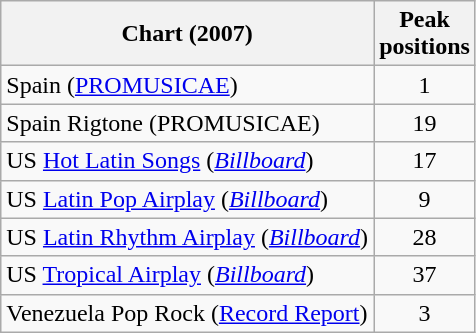<table class="wikitable sortable">
<tr>
<th align="center">Chart (2007)</th>
<th align="center">Peak<br>positions</th>
</tr>
<tr>
<td align="left">Spain (<a href='#'>PROMUSICAE</a>)</td>
<td align="center">1</td>
</tr>
<tr>
<td align="left">Spain Rigtone (PROMUSICAE)</td>
<td align="center">19</td>
</tr>
<tr>
<td align="left">US <a href='#'>Hot Latin Songs</a> (<em><a href='#'>Billboard</a></em>)</td>
<td align="center">17</td>
</tr>
<tr>
<td align="left">US <a href='#'>Latin Pop Airplay</a> (<em><a href='#'>Billboard</a></em>)</td>
<td align="center">9</td>
</tr>
<tr>
<td align="left">US  <a href='#'>Latin Rhythm Airplay</a> (<em><a href='#'>Billboard</a></em>)</td>
<td align="center">28</td>
</tr>
<tr>
<td align="left">US <a href='#'>Tropical Airplay</a> (<em><a href='#'>Billboard</a></em>)</td>
<td align="center">37</td>
</tr>
<tr>
<td>Venezuela Pop Rock (<a href='#'>Record Report</a>)</td>
<td align="center">3</td>
</tr>
</table>
